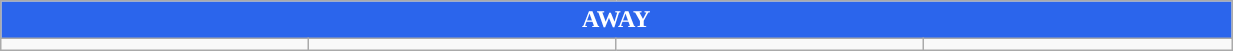<table class="wikitable collapsible collapsed" style="width:65%">
<tr>
<th colspan=7 ! style="color:white; background:#2B65EC">AWAY</th>
</tr>
<tr>
<td></td>
<td></td>
<td></td>
<td></td>
</tr>
</table>
